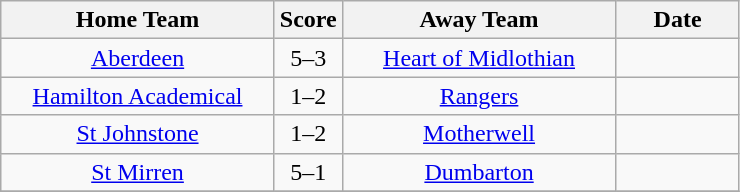<table class="wikitable" style="text-align:center;">
<tr>
<th width=175>Home Team</th>
<th width=20>Score</th>
<th width=175>Away Team</th>
<th width= 75>Date</th>
</tr>
<tr>
<td><a href='#'>Aberdeen</a></td>
<td>5–3</td>
<td><a href='#'>Heart of Midlothian</a></td>
<td></td>
</tr>
<tr>
<td><a href='#'>Hamilton Academical</a></td>
<td>1–2</td>
<td><a href='#'>Rangers</a></td>
<td></td>
</tr>
<tr>
<td><a href='#'>St Johnstone</a></td>
<td>1–2</td>
<td><a href='#'>Motherwell</a></td>
<td></td>
</tr>
<tr>
<td><a href='#'>St Mirren</a></td>
<td>5–1</td>
<td><a href='#'>Dumbarton</a></td>
<td></td>
</tr>
<tr>
</tr>
</table>
